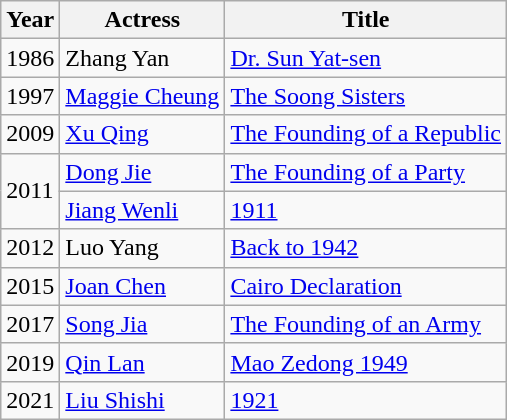<table class="wikitable sortable">
<tr>
<th>Year</th>
<th>Actress</th>
<th>Title</th>
</tr>
<tr>
<td>1986</td>
<td>Zhang Yan</td>
<td><a href='#'>Dr. Sun Yat-sen</a></td>
</tr>
<tr>
<td>1997</td>
<td><a href='#'>Maggie Cheung</a></td>
<td><a href='#'>The Soong Sisters</a></td>
</tr>
<tr>
<td>2009</td>
<td><a href='#'>Xu Qing</a></td>
<td><a href='#'>The Founding of a Republic</a></td>
</tr>
<tr>
<td rowspan="2">2011</td>
<td><a href='#'>Dong Jie</a></td>
<td><a href='#'>The Founding of a Party</a></td>
</tr>
<tr>
<td><a href='#'>Jiang Wenli</a></td>
<td><a href='#'>1911</a></td>
</tr>
<tr>
<td>2012</td>
<td>Luo Yang</td>
<td><a href='#'>Back to 1942</a></td>
</tr>
<tr>
<td>2015</td>
<td><a href='#'>Joan Chen</a></td>
<td><a href='#'>Cairo Declaration</a></td>
</tr>
<tr>
<td>2017</td>
<td><a href='#'>Song Jia</a></td>
<td><a href='#'>The Founding of an Army</a></td>
</tr>
<tr>
<td>2019</td>
<td><a href='#'>Qin Lan</a></td>
<td><a href='#'>Mao Zedong 1949</a></td>
</tr>
<tr>
<td>2021</td>
<td><a href='#'>Liu Shishi</a></td>
<td><a href='#'>1921</a></td>
</tr>
</table>
